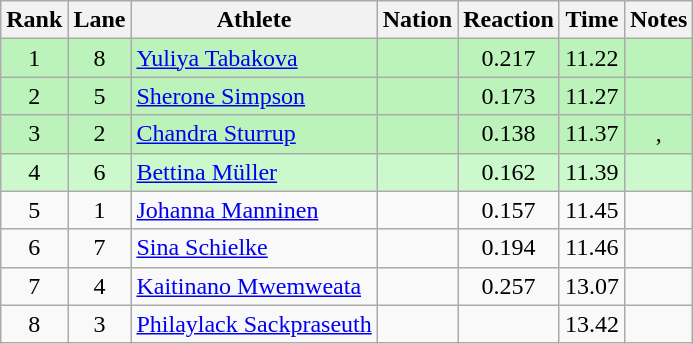<table class="wikitable sortable" style="text-align:center">
<tr>
<th>Rank</th>
<th>Lane</th>
<th>Athlete</th>
<th>Nation</th>
<th>Reaction</th>
<th>Time</th>
<th>Notes</th>
</tr>
<tr bgcolor=#bbf3bb>
<td>1</td>
<td>8</td>
<td align=left><a href='#'>Yuliya Tabakova</a></td>
<td align=left></td>
<td>0.217</td>
<td>11.22</td>
<td></td>
</tr>
<tr bgcolor=#bbf3bb>
<td>2</td>
<td>5</td>
<td align=left><a href='#'>Sherone Simpson</a></td>
<td align=left></td>
<td>0.173</td>
<td>11.27</td>
<td></td>
</tr>
<tr bgcolor=#bbf3bb>
<td>3</td>
<td>2</td>
<td align=left><a href='#'>Chandra Sturrup</a></td>
<td align=left></td>
<td>0.138</td>
<td>11.37</td>
<td>, </td>
</tr>
<tr bgcolor=#ccf9cc>
<td>4</td>
<td>6</td>
<td align=left><a href='#'>Bettina Müller</a></td>
<td align=left></td>
<td>0.162</td>
<td>11.39</td>
<td></td>
</tr>
<tr>
<td>5</td>
<td>1</td>
<td align=left><a href='#'>Johanna Manninen</a></td>
<td align=left></td>
<td>0.157</td>
<td>11.45</td>
<td></td>
</tr>
<tr>
<td>6</td>
<td>7</td>
<td align=left><a href='#'>Sina Schielke</a></td>
<td align=left></td>
<td>0.194</td>
<td>11.46</td>
<td></td>
</tr>
<tr>
<td>7</td>
<td>4</td>
<td align=left><a href='#'>Kaitinano Mwemweata</a></td>
<td align=left></td>
<td>0.257</td>
<td>13.07</td>
<td></td>
</tr>
<tr>
<td>8</td>
<td>3</td>
<td align=left><a href='#'>Philaylack Sackpraseuth</a></td>
<td align=left></td>
<td></td>
<td>13.42</td>
<td></td>
</tr>
</table>
